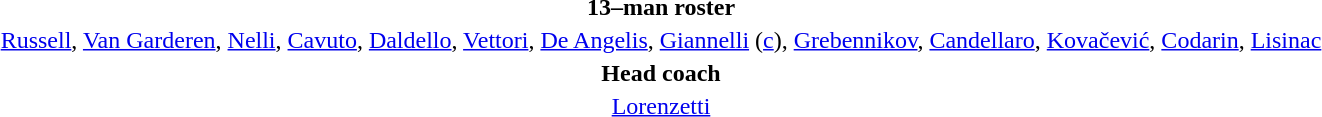<table style="text-align:center; margin-top:2em; margin-left:auto; margin-right:auto">
<tr>
<td><strong>13–man roster</strong></td>
</tr>
<tr>
<td><a href='#'>Russell</a>, <a href='#'>Van Garderen</a>, <a href='#'>Nelli</a>, <a href='#'>Cavuto</a>, <a href='#'>Daldello</a>, <a href='#'>Vettori</a>, <a href='#'>De Angelis</a>, <a href='#'>Giannelli</a> (<a href='#'>c</a>), <a href='#'>Grebennikov</a>, <a href='#'>Candellaro</a>, <a href='#'>Kovačević</a>, <a href='#'>Codarin</a>, <a href='#'>Lisinac</a></td>
</tr>
<tr>
<td><strong>Head coach</strong></td>
</tr>
<tr>
<td><a href='#'>Lorenzetti</a></td>
</tr>
</table>
